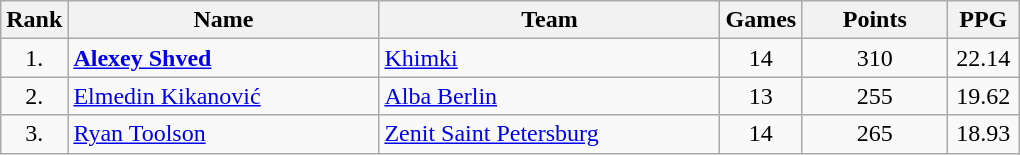<table class="wikitable sortable" style="text-align: center;">
<tr>
<th>Rank</th>
<th width=200>Name</th>
<th width=220>Team</th>
<th>Games</th>
<th width=90>Points</th>
<th width=40>PPG</th>
</tr>
<tr>
<td>1.</td>
<td align="left"> <strong><a href='#'>Alexey Shved</a></strong></td>
<td align="left"> <a href='#'>Khimki</a></td>
<td>14</td>
<td>310</td>
<td>22.14</td>
</tr>
<tr>
<td>2.</td>
<td align="left"> <a href='#'>Elmedin Kikanović</a></td>
<td align="left"> <a href='#'>Alba Berlin</a></td>
<td>13</td>
<td>255</td>
<td>19.62</td>
</tr>
<tr>
<td>3.</td>
<td align="left"> <a href='#'>Ryan Toolson</a></td>
<td align="left"> <a href='#'>Zenit Saint Petersburg</a></td>
<td>14</td>
<td>265</td>
<td>18.93</td>
</tr>
</table>
